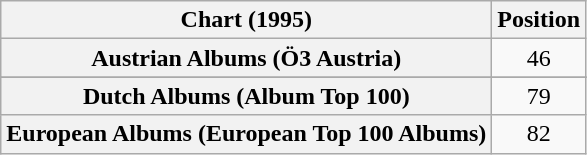<table class="wikitable plainrowheaders" style="text-align:center">
<tr>
<th scope="col">Chart (1995)</th>
<th scope="col">Position</th>
</tr>
<tr>
<th scope="row">Austrian Albums (Ö3 Austria)</th>
<td>46</td>
</tr>
<tr>
</tr>
<tr>
<th scope="row">Dutch Albums (Album Top 100)</th>
<td>79</td>
</tr>
<tr>
<th scope="row">European Albums (European Top 100 Albums)</th>
<td>82</td>
</tr>
</table>
